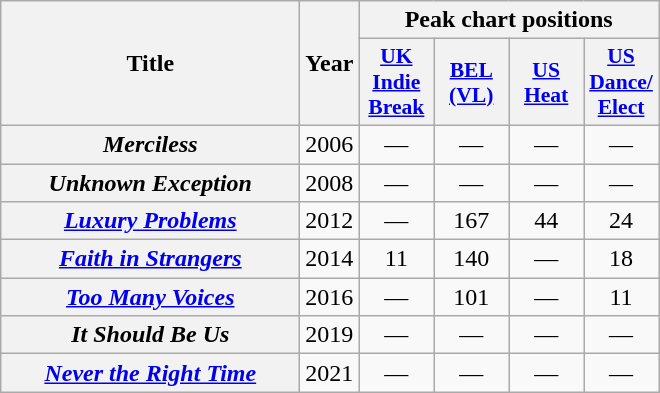<table class="plainrowheaders wikitable">
<tr>
<th scope="col" rowspan="2" style="width:12em;">Title</th>
<th scope="col" rowspan="2">Year</th>
<th scope="col" colspan="4">Peak chart positions</th>
</tr>
<tr>
<th scope="col" class="unsortable" style="width:3em; font-size:90%;"><a href='#'>UK<br>Indie<br>Break</a><br></th>
<th scope="col" class="unsortable" style="width:3em; font-size:90%;"><a href='#'>BEL<br>(VL)</a><br></th>
<th scope="col" class="unsortable" style="width:3em; font-size:90%;"><a href='#'>US<br>Heat</a><br></th>
<th scope="col" class="unsortable" style="width:3em;font-size:90%;"><a href='#'>US<br>Dance/<br>Elect</a><br></th>
</tr>
<tr>
<th scope="row"><em>Merciless</em></th>
<td>2006</td>
<td align=center>—</td>
<td align=center>—</td>
<td align=center>—</td>
<td align=center>—</td>
</tr>
<tr>
<th scope="row"><em>Unknown Exception</em></th>
<td>2008</td>
<td align=center>—</td>
<td align=center>—</td>
<td align=center>—</td>
<td align=center>—</td>
</tr>
<tr>
<th scope="row"><em><a href='#'>Luxury Problems</a></em></th>
<td>2012</td>
<td align=center>—</td>
<td align=center>167</td>
<td align=center>44</td>
<td align=center>24</td>
</tr>
<tr>
<th scope="row"><em><a href='#'>Faith in Strangers</a></em></th>
<td>2014</td>
<td align=center>11</td>
<td align=center>140</td>
<td align=center>—</td>
<td align=center>18</td>
</tr>
<tr>
<th scope="row"><em><a href='#'>Too Many Voices</a></em></th>
<td>2016</td>
<td align=center>—</td>
<td align=center>101</td>
<td align=center>—</td>
<td align=center>11</td>
</tr>
<tr>
<th scope="row"><em>It Should Be Us</em></th>
<td>2019</td>
<td align=center>—</td>
<td align=center>—</td>
<td align=center>—</td>
<td align=center>—</td>
</tr>
<tr>
<th scope="row"><em><a href='#'>Never the Right Time</a></em></th>
<td>2021</td>
<td align=center>—</td>
<td align=center>—</td>
<td align=center>—</td>
<td align=center>—</td>
</tr>
</table>
